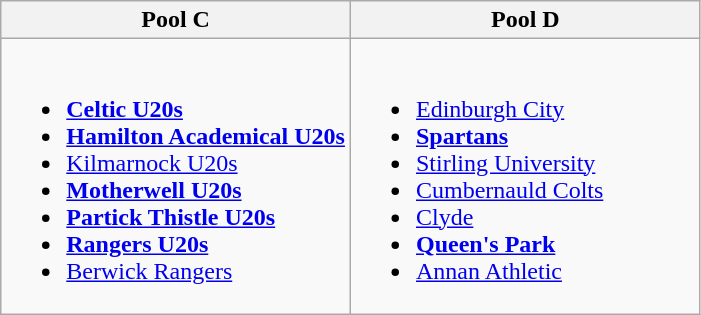<table class="wikitable">
<tr>
<th style="width:50%;">Pool C</th>
<th style="width:50%;">Pool D</th>
</tr>
<tr>
<td valign=top><br><ul><li><strong><a href='#'>Celtic U20s</a></strong></li><li><strong><a href='#'>Hamilton Academical U20s</a></strong></li><li><a href='#'>Kilmarnock U20s</a></li><li><strong><a href='#'>Motherwell U20s</a></strong></li><li><strong><a href='#'>Partick Thistle U20s</a></strong></li><li><strong><a href='#'>Rangers U20s</a></strong></li><li><a href='#'>Berwick Rangers</a></li></ul></td>
<td valign=top><br><ul><li><a href='#'>Edinburgh City</a></li><li><strong><a href='#'>Spartans</a></strong></li><li><a href='#'>Stirling University</a></li><li><a href='#'>Cumbernauld Colts</a></li><li><a href='#'>Clyde</a></li><li><strong><a href='#'>Queen's Park</a></strong></li><li><a href='#'>Annan Athletic</a></li></ul></td>
</tr>
</table>
